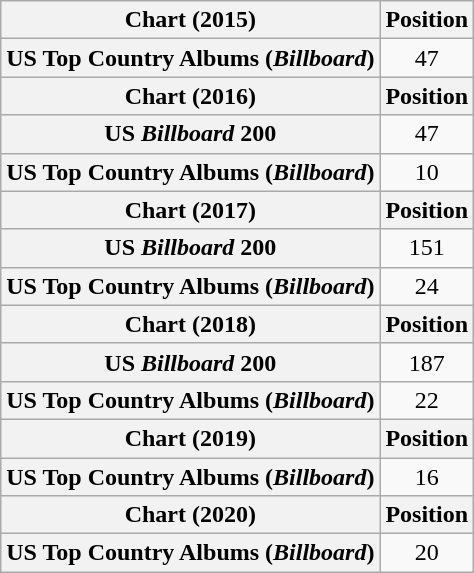<table class="wikitable plainrowheaders" style="text-align:center">
<tr>
<th scope="col">Chart (2015)</th>
<th scope="col">Position</th>
</tr>
<tr>
<th scope="row">US Top Country Albums (<em>Billboard</em>)</th>
<td>47</td>
</tr>
<tr>
<th scope="col">Chart (2016)</th>
<th scope="col">Position</th>
</tr>
<tr>
<th scope="row">US <em>Billboard</em> 200</th>
<td>47</td>
</tr>
<tr>
<th scope="row">US Top Country Albums (<em>Billboard</em>)</th>
<td>10</td>
</tr>
<tr>
<th scope="col">Chart (2017)</th>
<th scope="col">Position</th>
</tr>
<tr>
<th scope="row">US <em>Billboard</em> 200</th>
<td>151</td>
</tr>
<tr>
<th scope="row">US Top Country Albums (<em>Billboard</em>)</th>
<td>24</td>
</tr>
<tr>
<th scope="col">Chart (2018)</th>
<th scope="col">Position</th>
</tr>
<tr>
<th scope="row">US <em>Billboard</em> 200</th>
<td>187</td>
</tr>
<tr>
<th scope="row">US Top Country Albums (<em>Billboard</em>)</th>
<td>22</td>
</tr>
<tr>
<th scope="col">Chart (2019)</th>
<th scope="col">Position</th>
</tr>
<tr>
<th scope="row">US Top Country Albums (<em>Billboard</em>)</th>
<td>16</td>
</tr>
<tr>
<th scope="col">Chart (2020)</th>
<th scope="col">Position</th>
</tr>
<tr>
<th scope="row">US Top Country Albums (<em>Billboard</em>)</th>
<td>20</td>
</tr>
</table>
